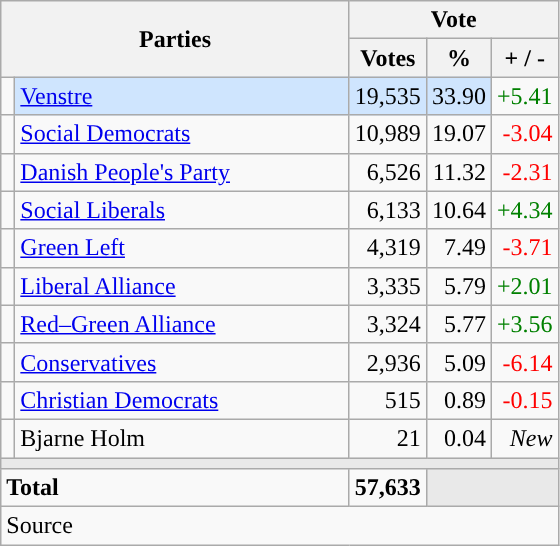<table class="wikitable" style="text-align:right;">
<tr>
<th style="text-align:centre;" rowspan="2" colspan="2" width="225">Parties</th>
<th colspan="3">Vote</th>
</tr>
<tr>
<th width="15">Votes</th>
<th width="15">%</th>
<th width="15">+ / -</th>
</tr>
<tr>
<td width="2" style="color:inherit;background:"></td>
<td bgcolor=#cfe5fe  align="left"><a href='#'>Venstre</a></td>
<td bgcolor=#cfe5fe>19,535</td>
<td bgcolor=#cfe5fe>33.90</td>
<td style=color:green;>+5.41</td>
</tr>
<tr>
<td width="2" style="color:inherit;background:"></td>
<td align="left"><a href='#'>Social Democrats</a></td>
<td>10,989</td>
<td>19.07</td>
<td style=color:red;>-3.04</td>
</tr>
<tr>
<td width="2" style="color:inherit;background:"></td>
<td align="left"><a href='#'>Danish People's Party</a></td>
<td>6,526</td>
<td>11.32</td>
<td style=color:red;>-2.31</td>
</tr>
<tr>
<td width="2" style="color:inherit;background:"></td>
<td align="left"><a href='#'>Social Liberals</a></td>
<td>6,133</td>
<td>10.64</td>
<td style=color:green;>+4.34</td>
</tr>
<tr>
<td width="2" style="color:inherit;background:"></td>
<td align="left"><a href='#'>Green Left</a></td>
<td>4,319</td>
<td>7.49</td>
<td style=color:red;>-3.71</td>
</tr>
<tr>
<td width="2" style="color:inherit;background:"></td>
<td align="left"><a href='#'>Liberal Alliance</a></td>
<td>3,335</td>
<td>5.79</td>
<td style=color:green;>+2.01</td>
</tr>
<tr>
<td width="2" style="color:inherit;background:"></td>
<td align="left"><a href='#'>Red–Green Alliance</a></td>
<td>3,324</td>
<td>5.77</td>
<td style=color:green;>+3.56</td>
</tr>
<tr>
<td width="2" style="color:inherit;background:"></td>
<td align="left"><a href='#'>Conservatives</a></td>
<td>2,936</td>
<td>5.09</td>
<td style=color:red;>-6.14</td>
</tr>
<tr>
<td width="2" style="color:inherit;background:"></td>
<td align="left"><a href='#'>Christian Democrats</a></td>
<td>515</td>
<td>0.89</td>
<td style=color:red;>-0.15</td>
</tr>
<tr>
<td width="2" style="color:inherit;background:"></td>
<td align="left">Bjarne Holm</td>
<td>21</td>
<td>0.04</td>
<td><em>New</em></td>
</tr>
<tr>
<td colspan="7" bgcolor="#E9E9E9"></td>
</tr>
<tr>
<td align="left" colspan="2"><strong>Total</strong></td>
<td><strong>57,633</strong></td>
<td bgcolor="#E9E9E9" colspan="2"></td>
</tr>
<tr>
<td align="left" colspan="6">Source</td>
</tr>
</table>
